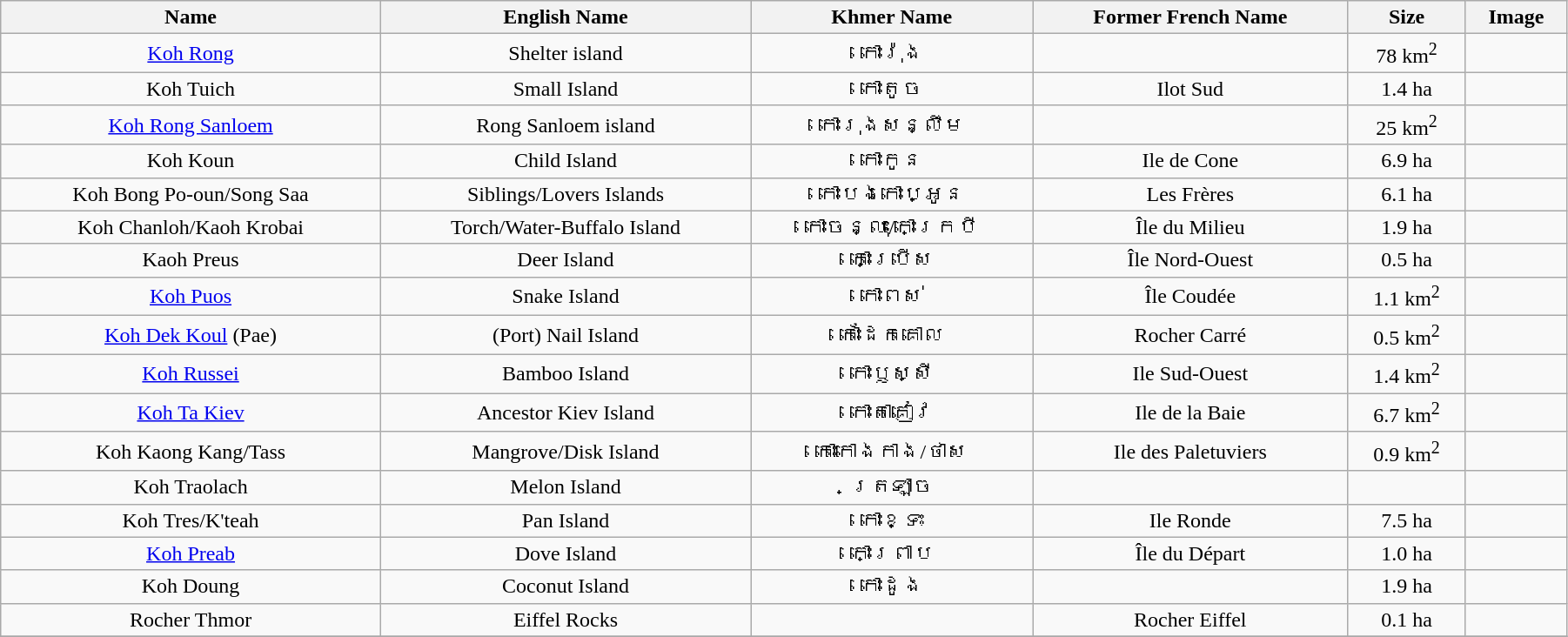<table class="wikitable sortable" style="text-align:center; width:95%;">
<tr>
<th>Name</th>
<th>English Name</th>
<th>Khmer Name</th>
<th>Former French Name</th>
<th>Size</th>
<th>Image</th>
</tr>
<tr>
<td><a href='#'>Koh Rong</a></td>
<td>Shelter island</td>
<td>កោះរ៉ុង</td>
<td></td>
<td>78 km<sup>2</sup></td>
<td></td>
</tr>
<tr>
<td>Koh Tuich</td>
<td>Small Island</td>
<td>កោះតូច</td>
<td>Ilot Sud</td>
<td>1.4 ha</td>
<td></td>
</tr>
<tr>
<td><a href='#'>Koh Rong Sanloem</a></td>
<td>Rong Sanloem island</td>
<td>កោះរុងសន្លឹម</td>
<td></td>
<td>25 km<sup>2</sup></td>
<td></td>
</tr>
<tr>
<td>Koh Koun</td>
<td>Child Island</td>
<td>កោះកូន</td>
<td>Ile de Cone</td>
<td>6.9 ha</td>
<td></td>
</tr>
<tr>
<td>Koh Bong Po-oun/Song Saa</td>
<td>Siblings/Lovers Islands</td>
<td>កោះបងកោះប្អូន</td>
<td>Les Frères</td>
<td>6.1 ha</td>
<td></td>
</tr>
<tr>
<td>Koh Chanloh/Kaoh Krobai</td>
<td>Torch/Water-Buffalo Island</td>
<td>កោះចន្លុះ/កោះក្របី</td>
<td>Île du Milieu</td>
<td>1.9 ha</td>
<td></td>
</tr>
<tr>
<td>Kaoh Preus</td>
<td>Deer Island</td>
<td>កោះប្រើស</td>
<td>Île Nord-Ouest</td>
<td>0.5 ha</td>
<td></td>
</tr>
<tr>
<td><a href='#'>Koh Puos</a></td>
<td>Snake Island</td>
<td>កោះពស់</td>
<td>Île Coudée</td>
<td>1.1 km<sup>2</sup></td>
<td></td>
</tr>
<tr>
<td><a href='#'>Koh Dek Koul</a> (Pae)</td>
<td>(Port) Nail Island</td>
<td>កោះដែកគោល</td>
<td>Rocher Carré</td>
<td>0.5 km<sup>2</sup></td>
<td></td>
</tr>
<tr>
<td><a href='#'>Koh Russei</a></td>
<td>Bamboo Island</td>
<td>កោះឫស្សី</td>
<td>Ile Sud-Ouest</td>
<td>1.4 km<sup>2</sup></td>
<td></td>
</tr>
<tr>
<td><a href='#'>Koh Ta Kiev</a></td>
<td>Ancestor Kiev Island</td>
<td>កោះតាគៀវ</td>
<td>Ile de la Baie</td>
<td>6.7 km<sup>2</sup></td>
<td></td>
</tr>
<tr>
<td>Koh Kaong Kang/Tass</td>
<td>Mangrove/Disk Island</td>
<td>កោះកោងកាង/ថាស</td>
<td>Ile des Paletuviers</td>
<td>0.9 km<sup>2</sup></td>
<td></td>
</tr>
<tr>
<td>Koh Traolach</td>
<td>Melon Island</td>
<td>ត្រឡាច</td>
<td></td>
<td></td>
<td></td>
</tr>
<tr>
<td>Koh Tres/K'teah</td>
<td>Pan Island</td>
<td>កោះខ្ទះ</td>
<td>Ile Ronde</td>
<td>7.5 ha</td>
<td></td>
</tr>
<tr>
<td><a href='#'>Koh Preab</a></td>
<td>Dove Island</td>
<td>កោះព្រាប</td>
<td>Île du Départ</td>
<td>1.0 ha</td>
<td></td>
</tr>
<tr>
<td>Koh Doung</td>
<td>Coconut Island</td>
<td>កោះដូង</td>
<td></td>
<td>1.9 ha</td>
<td></td>
</tr>
<tr>
<td>Rocher Thmor</td>
<td>Eiffel Rocks</td>
<td></td>
<td>Rocher Eiffel</td>
<td>0.1 ha</td>
<td></td>
</tr>
<tr>
</tr>
</table>
